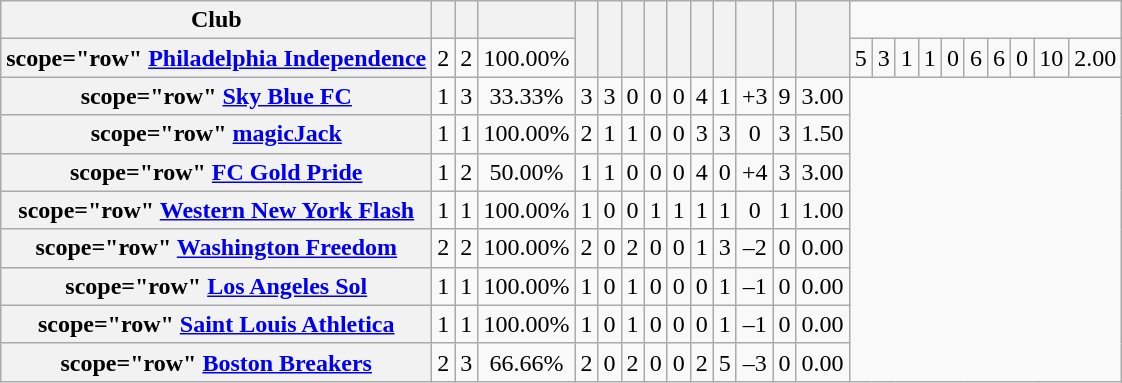<table class="wikitable sortable" style="text-align:center;">
<tr>
<th>Club</th>
<th></th>
<th></th>
<th></th>
<th rowspan=2 scope="col"></th>
<th rowspan=2 scope="col"></th>
<th rowspan=2 scope="col"></th>
<th rowspan=2 scope="col"></th>
<th rowspan=2 scope="col"></th>
<th rowspan=2 scope="col"></th>
<th rowspan=2 scope="col"></th>
<th rowspan=2 scope="col"></th>
<th rowspan=2 scope="col"></th>
<th rowspan=2 scope="col"></th>
</tr>
<tr>
<th>scope="row" <a href='#'>Philadelphia Independence</a></th>
<td>2</td>
<td>2</td>
<td>100.00%</td>
<td>5</td>
<td>3</td>
<td>1</td>
<td>1</td>
<td>0</td>
<td>6</td>
<td>6</td>
<td>0</td>
<td>10</td>
<td>2.00</td>
</tr>
<tr>
<th>scope="row" <a href='#'>Sky Blue FC</a></th>
<td>1</td>
<td>3</td>
<td>33.33%</td>
<td>3</td>
<td>3</td>
<td>0</td>
<td>0</td>
<td>0</td>
<td>4</td>
<td>1</td>
<td>+3</td>
<td>9</td>
<td>3.00</td>
</tr>
<tr>
<th>scope="row" <a href='#'>magicJack</a></th>
<td>1</td>
<td>1</td>
<td>100.00%</td>
<td>2</td>
<td>1</td>
<td>1</td>
<td>0</td>
<td>0</td>
<td>3</td>
<td>3</td>
<td>0</td>
<td>3</td>
<td>1.50</td>
</tr>
<tr>
<th>scope="row" <a href='#'>FC Gold Pride</a></th>
<td>1</td>
<td>2</td>
<td>50.00%</td>
<td>1</td>
<td>1</td>
<td>0</td>
<td>0</td>
<td>0</td>
<td>4</td>
<td>0</td>
<td>+4</td>
<td>3</td>
<td>3.00</td>
</tr>
<tr>
<th>scope="row" <a href='#'>Western New York Flash</a></th>
<td>1</td>
<td>1</td>
<td>100.00%</td>
<td>1</td>
<td>0</td>
<td>0</td>
<td>1</td>
<td>1</td>
<td>1</td>
<td>1</td>
<td>0</td>
<td>1</td>
<td>1.00</td>
</tr>
<tr>
<th>scope="row" <a href='#'>Washington Freedom</a></th>
<td>2</td>
<td>2</td>
<td>100.00%</td>
<td>2</td>
<td>0</td>
<td>2</td>
<td>0</td>
<td>0</td>
<td>1</td>
<td>3</td>
<td>–2</td>
<td>0</td>
<td>0.00</td>
</tr>
<tr>
<th>scope="row" <a href='#'>Los Angeles Sol</a></th>
<td>1</td>
<td>1</td>
<td>100.00%</td>
<td>1</td>
<td>0</td>
<td>1</td>
<td>0</td>
<td>0</td>
<td>0</td>
<td>1</td>
<td>–1</td>
<td>0</td>
<td>0.00</td>
</tr>
<tr>
<th>scope="row" <a href='#'>Saint Louis Athletica</a></th>
<td>1</td>
<td>1</td>
<td>100.00%</td>
<td>1</td>
<td>0</td>
<td>1</td>
<td>0</td>
<td>0</td>
<td>0</td>
<td>1</td>
<td>–1</td>
<td>0</td>
<td>0.00</td>
</tr>
<tr>
<th>scope="row" <a href='#'>Boston Breakers</a></th>
<td>2</td>
<td>3</td>
<td>66.66%</td>
<td>2</td>
<td>0</td>
<td>2</td>
<td>0</td>
<td>0</td>
<td>2</td>
<td>5</td>
<td>–3</td>
<td>0</td>
<td>0.00</td>
</tr>
</table>
